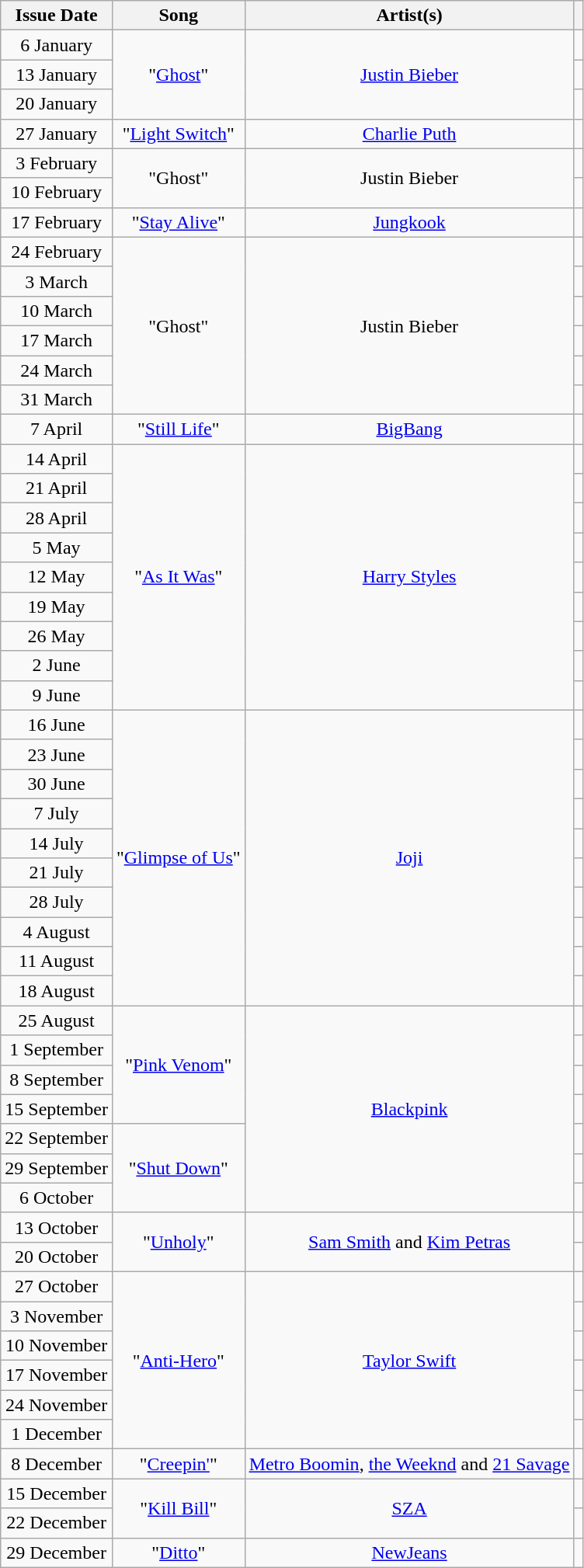<table class="wikitable" style="text-align: center;">
<tr>
<th style="text-align: center;">Issue Date</th>
<th style="text-align: center;">Song</th>
<th style="text-align: center;">Artist(s)</th>
<th style="text-align: center;"></th>
</tr>
<tr>
<td>6 January</td>
<td rowspan=3>"<a href='#'>Ghost</a>"</td>
<td rowspan=3><a href='#'>Justin Bieber</a></td>
<td></td>
</tr>
<tr>
<td>13 January</td>
<td></td>
</tr>
<tr>
<td>20 January</td>
<td></td>
</tr>
<tr>
<td>27 January</td>
<td>"<a href='#'>Light Switch</a>"</td>
<td><a href='#'>Charlie Puth</a></td>
<td></td>
</tr>
<tr>
<td>3 February</td>
<td rowspan=2>"Ghost"</td>
<td rowspan=2>Justin Bieber</td>
<td></td>
</tr>
<tr>
<td>10 February</td>
<td></td>
</tr>
<tr>
<td>17 February</td>
<td>"<a href='#'>Stay Alive</a>"</td>
<td><a href='#'>Jungkook</a></td>
<td></td>
</tr>
<tr>
<td>24 February</td>
<td rowspan=6>"Ghost"</td>
<td rowspan=6>Justin Bieber</td>
<td></td>
</tr>
<tr>
<td>3 March</td>
<td></td>
</tr>
<tr>
<td>10 March</td>
<td></td>
</tr>
<tr>
<td>17 March</td>
<td></td>
</tr>
<tr>
<td>24 March</td>
<td></td>
</tr>
<tr>
<td>31 March</td>
<td></td>
</tr>
<tr>
<td>7 April</td>
<td>"<a href='#'>Still Life</a>"</td>
<td><a href='#'>BigBang</a></td>
<td></td>
</tr>
<tr>
<td>14 April</td>
<td rowspan=9>"<a href='#'>As It Was</a>"</td>
<td rowspan=9><a href='#'>Harry Styles</a></td>
<td></td>
</tr>
<tr>
<td>21 April</td>
<td></td>
</tr>
<tr>
<td>28 April</td>
<td></td>
</tr>
<tr>
<td>5 May</td>
<td></td>
</tr>
<tr>
<td>12 May</td>
<td></td>
</tr>
<tr>
<td>19 May</td>
<td></td>
</tr>
<tr>
<td>26 May</td>
<td></td>
</tr>
<tr>
<td>2 June</td>
<td></td>
</tr>
<tr>
<td>9 June</td>
<td></td>
</tr>
<tr>
<td>16 June</td>
<td rowspan=10>"<a href='#'>Glimpse of Us</a>"</td>
<td rowspan=10><a href='#'>Joji</a></td>
<td></td>
</tr>
<tr>
<td>23 June</td>
<td></td>
</tr>
<tr>
<td>30 June</td>
<td></td>
</tr>
<tr>
<td>7 July</td>
<td></td>
</tr>
<tr>
<td>14 July</td>
<td></td>
</tr>
<tr>
<td>21 July</td>
<td></td>
</tr>
<tr>
<td>28 July</td>
<td></td>
</tr>
<tr>
<td>4 August</td>
<td></td>
</tr>
<tr>
<td>11 August</td>
<td></td>
</tr>
<tr>
<td>18 August</td>
<td></td>
</tr>
<tr>
<td>25 August</td>
<td rowspan=4>"<a href='#'>Pink Venom</a>"</td>
<td rowspan=7><a href='#'>Blackpink</a></td>
<td></td>
</tr>
<tr>
<td>1 September</td>
<td></td>
</tr>
<tr>
<td>8 September</td>
<td></td>
</tr>
<tr>
<td>15 September</td>
<td></td>
</tr>
<tr>
<td>22 September</td>
<td rowspan=3>"<a href='#'>Shut Down</a>"</td>
<td></td>
</tr>
<tr>
<td>29 September</td>
<td></td>
</tr>
<tr>
<td>6 October</td>
<td></td>
</tr>
<tr>
<td>13 October</td>
<td rowspan=2>"<a href='#'>Unholy</a>"</td>
<td rowspan=2><a href='#'>Sam Smith</a> and <a href='#'>Kim Petras</a></td>
<td></td>
</tr>
<tr>
<td>20 October</td>
<td></td>
</tr>
<tr>
<td>27 October</td>
<td rowspan=6>"<a href='#'>Anti-Hero</a>"</td>
<td rowspan=6><a href='#'>Taylor Swift</a></td>
<td></td>
</tr>
<tr>
<td>3 November</td>
<td></td>
</tr>
<tr>
<td>10 November</td>
<td></td>
</tr>
<tr>
<td>17 November</td>
<td></td>
</tr>
<tr>
<td>24 November</td>
<td></td>
</tr>
<tr>
<td>1 December</td>
<td></td>
</tr>
<tr>
<td>8 December</td>
<td>"<a href='#'>Creepin'</a>"</td>
<td><a href='#'>Metro Boomin</a>, <a href='#'>the Weeknd</a> and <a href='#'>21 Savage</a></td>
<td></td>
</tr>
<tr>
<td>15 December</td>
<td rowspan=2>"<a href='#'>Kill Bill</a>"</td>
<td rowspan=2><a href='#'>SZA</a></td>
<td></td>
</tr>
<tr>
<td>22 December</td>
<td></td>
</tr>
<tr>
<td>29 December</td>
<td>"<a href='#'>Ditto</a>"</td>
<td><a href='#'>NewJeans</a></td>
<td></td>
</tr>
</table>
